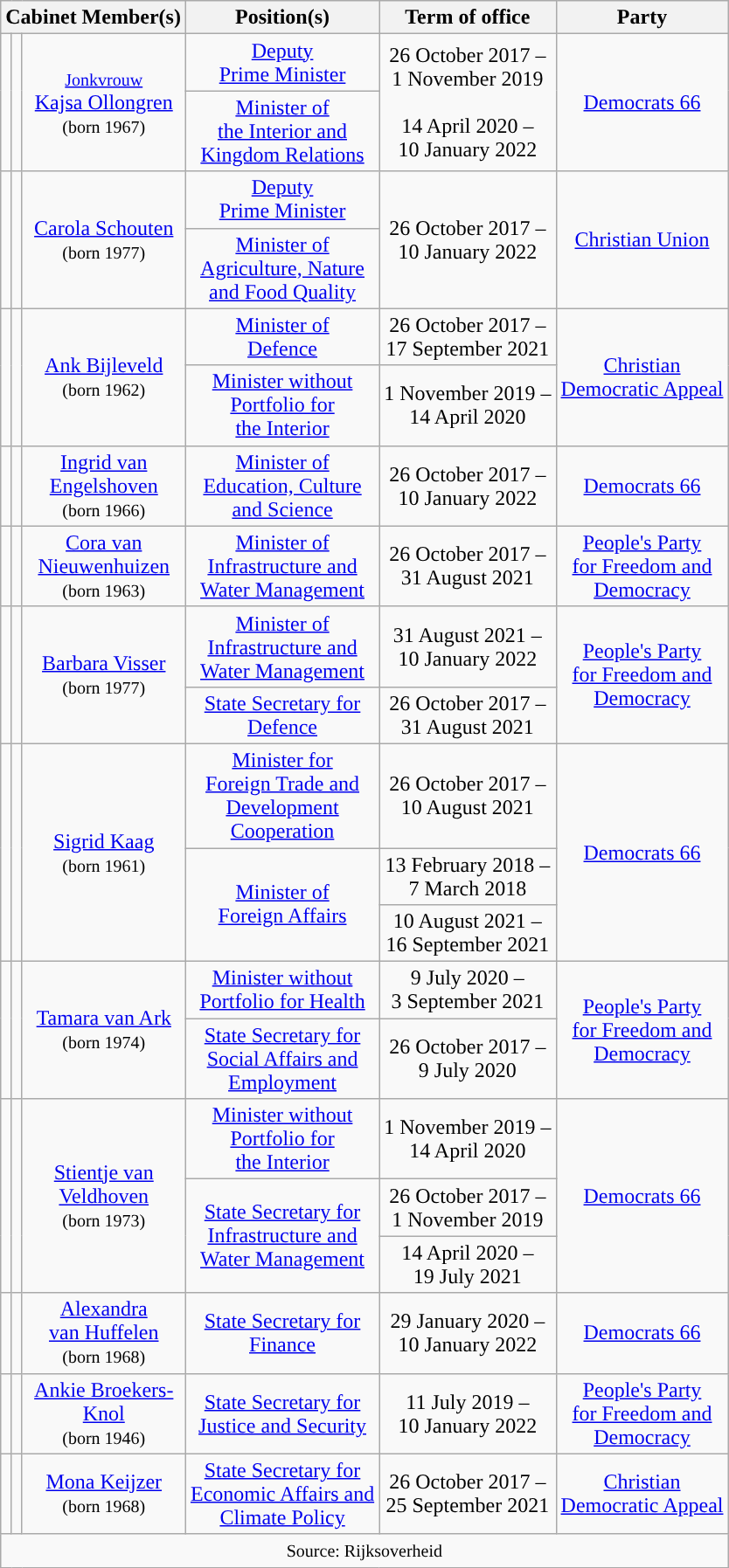<table class="wikitable" style="text-align:center">
<tr>
<th colspan=3>Cabinet Member(s)</th>
<th>Position(s)</th>
<th>Term of office</th>
<th>Party</th>
</tr>
<tr>
<td rowspan=2 style="background:"></td>
<td rowspan=2></td>
<td rowspan=2><small><a href='#'>Jonkvrouw</a></small> <br> <a href='#'>Kajsa Ollongren</a> <br> <small>(born 1967)</small></td>
<td><a href='#'>Deputy <br> Prime Minister</a></td>
<td rowspan=2>26 October 2017 – <br> 1 November 2019 <br> <br> 14 April 2020 – <br> 10 January 2022</td>
<td rowspan=2><a href='#'>Democrats 66</a></td>
</tr>
<tr>
<td><a href='#'>Minister of <br> the Interior and <br> Kingdom Relations</a></td>
</tr>
<tr>
<td rowspan=2 style="background:"></td>
<td rowspan=2></td>
<td rowspan=2><a href='#'>Carola Schouten</a> <br> <small>(born 1977)</small></td>
<td><a href='#'>Deputy <br> Prime Minister</a></td>
<td rowspan=2>26 October 2017 – <br> 10 January 2022</td>
<td rowspan=2><a href='#'>Christian Union</a></td>
</tr>
<tr>
<td><a href='#'>Minister of <br> Agriculture, Nature <br> and Food Quality</a></td>
</tr>
<tr>
<td rowspan=2 style="background:"></td>
<td rowspan=2></td>
<td rowspan=2><a href='#'>Ank Bijleveld</a> <br> <small>(born 1962)</small></td>
<td><a href='#'>Minister of <br> Defence</a></td>
<td>26 October 2017 – <br> 17 September 2021</td>
<td rowspan=2><a href='#'>Christian <br> Democratic Appeal</a></td>
</tr>
<tr>
<td><a href='#'>Minister without <br> Portfolio for <br> the Interior</a> <br> </td>
<td>1 November 2019 – <br> 14 April 2020</td>
</tr>
<tr>
<td style="background:"></td>
<td></td>
<td><a href='#'>Ingrid van <br> Engelshoven</a> <br> <small>(born 1966)</small></td>
<td><a href='#'>Minister of <br> Education, Culture <br> and Science</a></td>
<td>26 October 2017 – <br> 10 January 2022</td>
<td><a href='#'>Democrats 66</a></td>
</tr>
<tr>
<td style="background:"></td>
<td></td>
<td><a href='#'>Cora van <br> Nieuwenhuizen</a> <br> <small>(born 1963)</small></td>
<td><a href='#'>Minister of <br> Infrastructure and <br> Water Management</a></td>
<td>26 October 2017 – <br> 31 August 2021</td>
<td><a href='#'>People's Party <br> for Freedom and <br> Democracy</a></td>
</tr>
<tr>
<td rowspan=2 style="background:"></td>
<td rowspan=2></td>
<td rowspan=2><a href='#'>Barbara Visser</a> <br> <small>(born 1977)</small></td>
<td><a href='#'>Minister of <br> Infrastructure and <br> Water Management</a></td>
<td>31 August 2021 – <br> 10 January 2022</td>
<td rowspan=2><a href='#'>People's Party <br> for Freedom and <br> Democracy</a></td>
</tr>
<tr>
<td><a href='#'>State Secretary for <br> Defence</a></td>
<td>26 October 2017 – <br> 31 August 2021</td>
</tr>
<tr>
<td rowspan=3 style="background:"></td>
<td rowspan=3></td>
<td rowspan=3><a href='#'>Sigrid Kaag</a> <br> <small>(born 1961)</small></td>
<td><a href='#'>Minister for <br> Foreign Trade and <br> Development <br> Cooperation</a></td>
<td>26 October 2017 – <br> 10 August 2021</td>
<td rowspan=3><a href='#'>Democrats 66</a></td>
</tr>
<tr>
<td rowspan=2><a href='#'>Minister of <br> Foreign Affairs</a></td>
<td>13 February 2018 – <br> 7 March 2018 <br> </td>
</tr>
<tr>
<td>10 August 2021 – <br> 16 September 2021</td>
</tr>
<tr>
<td rowspan=2 style="background:"></td>
<td rowspan=2></td>
<td rowspan=2><a href='#'>Tamara van Ark</a> <br> <small>(born 1974)</small></td>
<td><a href='#'>Minister without <br> Portfolio for Health</a></td>
<td>9 July 2020 – <br> 3 September 2021</td>
<td rowspan=2><a href='#'>People's Party <br> for Freedom and <br> Democracy</a></td>
</tr>
<tr>
<td><a href='#'>State Secretary for <br> Social Affairs and <br> Employment</a></td>
<td>26 October 2017 – <br> 9 July 2020</td>
</tr>
<tr>
<td rowspan=3 style="background:"></td>
<td rowspan=3></td>
<td rowspan=3><a href='#'>Stientje van <br> Veldhoven</a> <br> <small>(born 1973)</small></td>
<td><a href='#'>Minister without <br> Portfolio for <br> the Interior</a>  <br> </td>
<td>1 November 2019 – <br> 14 April 2020</td>
<td rowspan=3><a href='#'>Democrats 66</a></td>
</tr>
<tr>
<td rowspan=2><a href='#'>State Secretary for <br> Infrastructure and <br> Water Management</a></td>
<td>26 October 2017 – <br> 1 November 2019</td>
</tr>
<tr>
<td>14 April 2020 – <br> 19 July 2021</td>
</tr>
<tr>
<td style="background:"></td>
<td></td>
<td><a href='#'>Alexandra <br> van Huffelen</a> <br> <small>(born 1968)</small></td>
<td><a href='#'>State Secretary for <br> Finance</a></td>
<td>29 January 2020 – <br> 10 January 2022</td>
<td><a href='#'>Democrats 66</a></td>
</tr>
<tr>
<td style="background:"></td>
<td></td>
<td><a href='#'>Ankie Broekers-<br>Knol</a> <br> <small>(born 1946)</small></td>
<td><a href='#'>State Secretary for <br> Justice and Security</a></td>
<td>11 July 2019 – <br> 10 January 2022</td>
<td><a href='#'>People's Party <br> for Freedom and <br> Democracy</a></td>
</tr>
<tr>
<td style="background:"></td>
<td></td>
<td><a href='#'>Mona Keijzer</a> <br> <small>(born 1968)</small></td>
<td><a href='#'>State Secretary for <br> Economic Affairs and <br> Climate Policy</a></td>
<td>26 October 2017 – <br> 25 September 2021</td>
<td><a href='#'>Christian <br> Democratic Appeal</a></td>
</tr>
<tr>
<td colspan=9><small>Source:   Rijksoverheid</small></td>
</tr>
</table>
